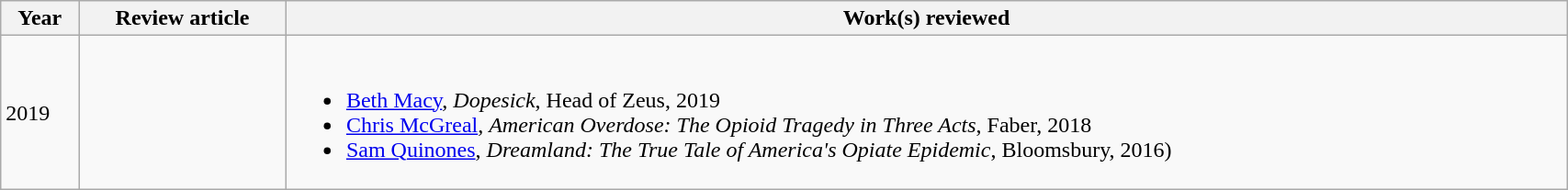<table class='wikitable sortable' width='90%'>
<tr>
<th>Year</th>
<th class='unsortable'>Review article</th>
<th class='unsortable'>Work(s) reviewed</th>
</tr>
<tr>
<td>2019</td>
<td></td>
<td><br><ul><li><a href='#'>Beth Macy</a>, <em>Dopesick</em>, Head of Zeus, 2019</li><li><a href='#'>Chris McGreal</a>, <em>American Overdose:  The Opioid Tragedy in Three Acts</em>, Faber, 2018</li><li><a href='#'>Sam Quinones</a>, <em>Dreamland:  The True Tale of America's Opiate Epidemic</em>, Bloomsbury, 2016)</li></ul></td>
</tr>
</table>
